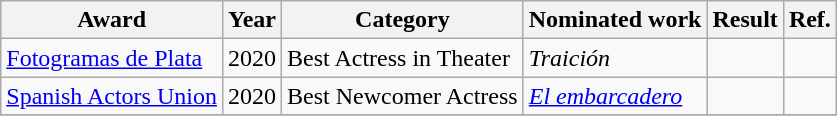<table class="wikitable">
<tr>
<th>Award</th>
<th>Year</th>
<th>Category</th>
<th>Nominated work</th>
<th>Result</th>
<th>Ref.</th>
</tr>
<tr>
<td><a href='#'>Fotogramas de Plata</a></td>
<td>2020</td>
<td>Best Actress in Theater</td>
<td><em>Traición</em></td>
<td></td>
<td></td>
</tr>
<tr>
<td><a href='#'>Spanish Actors Union</a></td>
<td>2020</td>
<td>Best Newcomer Actress</td>
<td><em><a href='#'>El embarcadero</a></em></td>
<td></td>
<td></td>
</tr>
<tr>
</tr>
</table>
